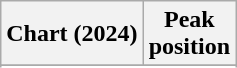<table class="wikitable sortable plainrowheaders" style="text-align:center">
<tr>
<th scope="col">Chart (2024)</th>
<th scope="col">Peak<br> position</th>
</tr>
<tr>
</tr>
<tr>
</tr>
<tr>
</tr>
</table>
